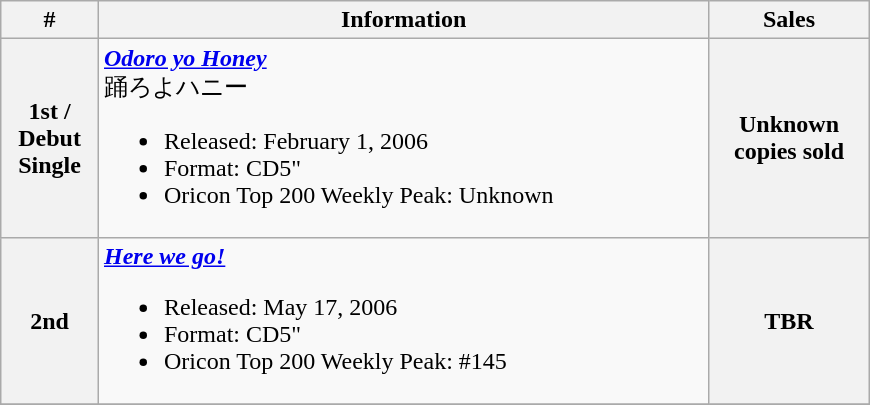<table class="wikitable" width="580px">
<tr>
<th align="left">#</th>
<th align="left">Information</th>
<th align="left">Sales</th>
</tr>
<tr>
<th align="left">1st /<br>Debut<br>Single</th>
<td align="left"><strong><em><a href='#'>Odoro yo Honey</a></em></strong><br>踊ろよハニー<br><ul><li>Released: February 1, 2006</li><li>Format: CD5"</li><li>Oricon Top 200 Weekly Peak: Unknown</li></ul></td>
<th align="left">Unknown<br>copies sold</th>
</tr>
<tr>
<th align="left">2nd</th>
<td align="left"><strong><em><a href='#'>Here we go!</a></em></strong><br><ul><li>Released: May 17, 2006</li><li>Format: CD5"</li><li>Oricon Top 200 Weekly Peak: #145</li></ul></td>
<th align="left">TBR</th>
</tr>
<tr>
</tr>
</table>
